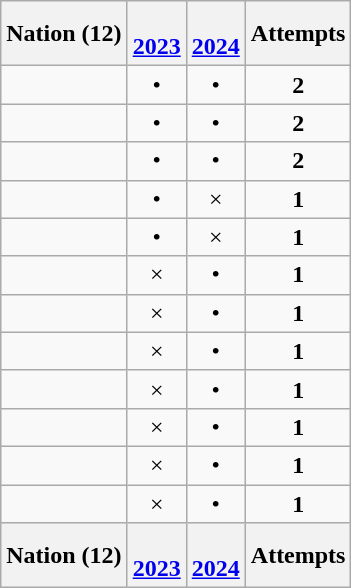<table class="wikitable sortable" style="text-align: center">
<tr>
<th>Nation (12)</th>
<th class="unsortable"><br><a href='#'>2023</a></th>
<th class="unsortable"><br><a href='#'>2024</a></th>
<th>Attempts</th>
</tr>
<tr>
<td align="left"></td>
<td>•</td>
<td>•</td>
<td><strong>2</strong></td>
</tr>
<tr>
<td align="left"></td>
<td>•</td>
<td>•</td>
<td><strong>2</strong></td>
</tr>
<tr>
<td align="left"></td>
<td>•</td>
<td>•</td>
<td><strong>2</strong></td>
</tr>
<tr>
<td align="left"></td>
<td>•</td>
<td>×</td>
<td><strong>1</strong></td>
</tr>
<tr>
<td align="left"></td>
<td>•</td>
<td>×</td>
<td><strong>1</strong></td>
</tr>
<tr>
<td align="left"></td>
<td>×</td>
<td>•</td>
<td><strong>1</strong></td>
</tr>
<tr>
<td align="left"></td>
<td>×</td>
<td>•</td>
<td><strong>1</strong></td>
</tr>
<tr>
<td align="left"></td>
<td>×</td>
<td>•</td>
<td><strong>1</strong></td>
</tr>
<tr>
<td align="left"></td>
<td>×</td>
<td>•</td>
<td><strong>1</strong></td>
</tr>
<tr>
<td align="left"></td>
<td>×</td>
<td>•</td>
<td><strong>1</strong></td>
</tr>
<tr>
<td align="left"></td>
<td>×</td>
<td>•</td>
<td><strong>1</strong></td>
</tr>
<tr>
<td align="left"></td>
<td>×</td>
<td>•</td>
<td><strong>1</strong></td>
</tr>
<tr>
<th>Nation (12)</th>
<th class="unsortable"><br><a href='#'>2023</a></th>
<th class="unsortable"><br><a href='#'>2024</a></th>
<th>Attempts</th>
</tr>
</table>
